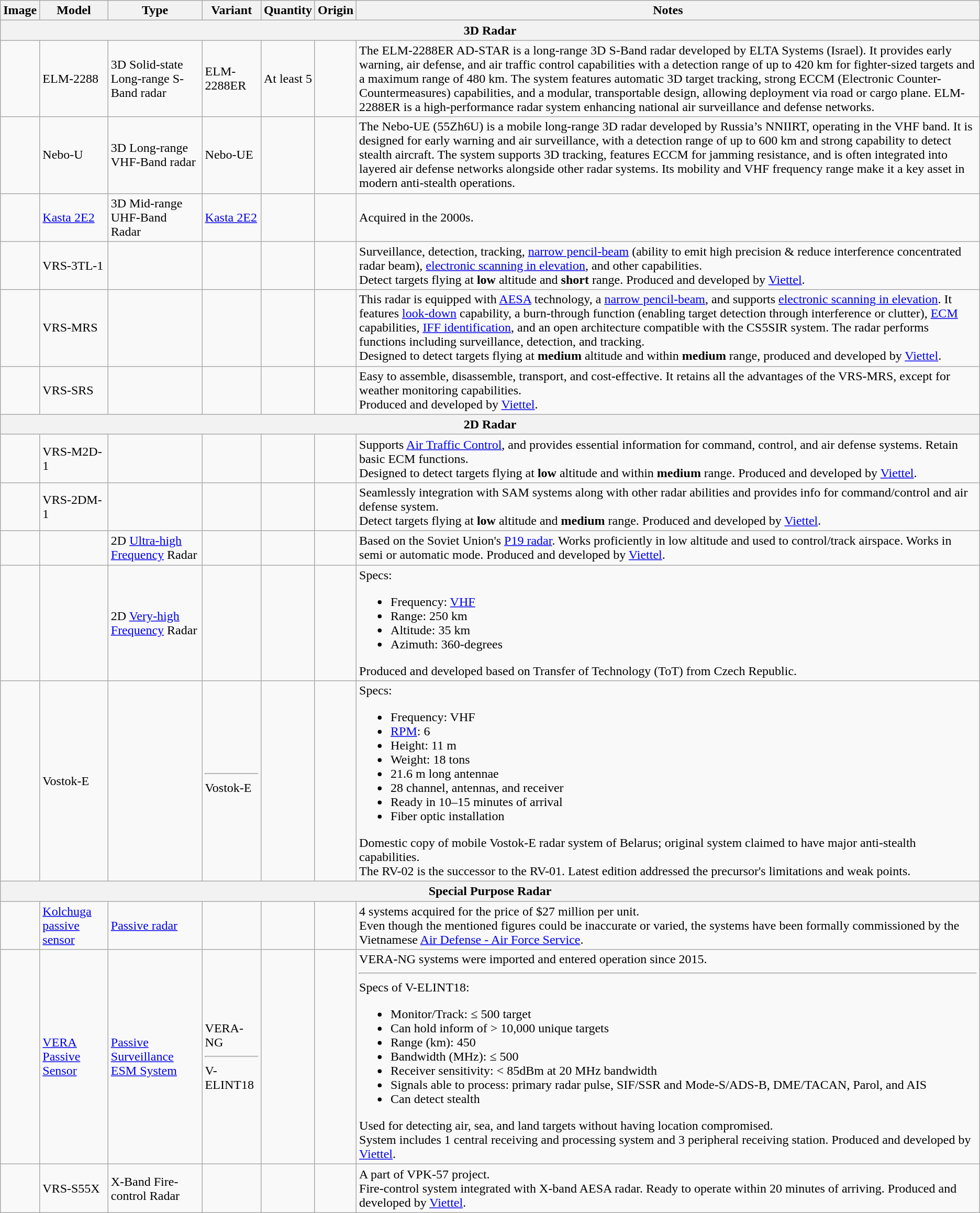<table class="wikitable">
<tr>
<th>Image</th>
<th>Model</th>
<th>Type</th>
<th>Variant</th>
<th>Quantity</th>
<th>Origin</th>
<th>Notes</th>
</tr>
<tr>
<th colspan="7">3D Radar</th>
</tr>
<tr>
<td></td>
<td>ELM-2288</td>
<td>3D Solid-state Long-range S-Band radar</td>
<td>ELM-2288ER</td>
<td>At least 5</td>
<td></td>
<td>The ELM-2288ER AD-STAR is a long-range 3D S-Band radar developed by ELTA Systems (Israel). It provides early warning, air defense, and air traffic control capabilities with a detection range of up to 420 km for fighter-sized targets and a maximum range of 480 km. The system features automatic 3D target tracking, strong ECCM (Electronic Counter-Countermeasures) capabilities, and a modular, transportable design, allowing deployment via road or cargo plane. ELM-2288ER is a high-performance radar system enhancing national air surveillance and defense networks.</td>
</tr>
<tr>
<td></td>
<td>Nebo-U</td>
<td>3D Long-range VHF-Band radar</td>
<td>Nebo-UE</td>
<td></td>
<td></td>
<td>The Nebo-UE (55Zh6U) is a mobile long-range 3D radar developed by Russia’s NNIIRT, operating in the VHF band. It is designed for early warning and air surveillance, with a detection range of up to 600 km and strong capability to detect stealth aircraft. The system supports 3D tracking, features ECCM for jamming resistance, and is often integrated into layered air defense networks alongside other radar systems. Its mobility and VHF frequency range make it a key asset in modern anti-stealth operations.</td>
</tr>
<tr>
<td></td>
<td><a href='#'>Kasta 2E2</a></td>
<td>3D Mid-range UHF-Band Radar</td>
<td><a href='#'>Kasta 2E2</a></td>
<td></td>
<td></td>
<td>Acquired in the 2000s.</td>
</tr>
<tr>
<td></td>
<td>VRS-3TL-1</td>
<td></td>
<td></td>
<td></td>
<td></td>
<td>Surveillance, detection, tracking, <a href='#'>narrow pencil-beam</a> (ability to emit high precision & reduce interference concentrated radar beam), <a href='#'>electronic scanning in elevation</a>, and other capabilities.<br>Detect targets flying at <strong>low</strong> altitude and <strong>short</strong> range. Produced and developed by <a href='#'>Viettel</a>.</td>
</tr>
<tr>
<td><br></td>
<td>VRS-MRS</td>
<td></td>
<td></td>
<td></td>
<td></td>
<td>This radar is equipped with <a href='#'>AESA</a> technology, a <a href='#'>narrow pencil-beam</a>, and supports <a href='#'>electronic scanning in elevation</a>. It features <a href='#'>look-down</a> capability, a burn-through function (enabling target detection through interference or clutter), <a href='#'>ECM</a> capabilities, <a href='#'>IFF identification</a>, and an open architecture compatible with the CS5SIR system. The radar performs functions including surveillance, detection, and tracking.<br>Designed to detect targets flying at <strong>medium</strong> altitude and within <strong>medium</strong> range, produced and developed by <a href='#'>Viettel</a>.</td>
</tr>
<tr>
<td></td>
<td>VRS-SRS</td>
<td></td>
<td></td>
<td></td>
<td></td>
<td>Easy to assemble, disassemble, transport, and cost-effective. It retains all the advantages of the VRS-MRS, except for weather monitoring capabilities.<br>Produced and developed by <a href='#'>Viettel</a>.</td>
</tr>
<tr>
<th colspan="7">2D Radar</th>
</tr>
<tr>
<td></td>
<td>VRS-M2D-1</td>
<td></td>
<td></td>
<td></td>
<td></td>
<td>Supports <a href='#'>Air Traffic Control</a>, and provides essential information for command, control, and air defense systems. Retain basic ECM functions.<br>Designed to detect targets flying at <strong>low</strong> altitude and within <strong>medium</strong> range.
Produced and developed by <a href='#'>Viettel</a>.</td>
</tr>
<tr>
<td></td>
<td>VRS-2DM-1</td>
<td></td>
<td></td>
<td></td>
<td></td>
<td>Seamlessly integration with SAM systems along with other radar abilities and provides info for command/control and air defense system.<br>Detect targets flying at <strong>low</strong> altitude and <strong>medium</strong> range. Produced and developed by <a href='#'>Viettel</a>.</td>
</tr>
<tr>
<td></td>
<td></td>
<td>2D <a href='#'>Ultra-high Frequency</a> Radar</td>
<td></td>
<td></td>
<td><br></td>
<td>Based on the Soviet Union's <a href='#'>P19 radar</a>. Works proficiently in low altitude and used to control/track airspace. Works in semi or automatic mode. Produced and developed by <a href='#'>Viettel</a>.</td>
</tr>
<tr>
<td></td>
<td></td>
<td>2D <a href='#'>Very-high Frequency</a> Radar</td>
<td></td>
<td></td>
<td><br><br></td>
<td>Specs:<br><ul><li>Frequency: <a href='#'>VHF</a></li><li>Range: 250 km</li><li>Altitude: 35 km</li><li>Azimuth: 360-degrees</li></ul>Produced and developed based on Transfer of Technology (ToT) from Czech Republic.</td>
</tr>
<tr>
<td></td>
<td>Vostok-E</td>
<td></td>
<td><hr> Vostok-E</td>
<td></td>
<td><br></td>
<td>Specs:<br><ul><li>Frequency: VHF</li><li><a href='#'>RPM</a>: 6</li><li>Height: 11 m</li><li>Weight: 18 tons</li><li>21.6 m long antennae</li><li>28 channel, antennas, and receiver</li><li>Ready in 10–15 minutes of arrival</li><li>Fiber optic installation</li></ul>Domestic copy of mobile Vostok-E radar system of Belarus; original system claimed to have major anti-stealth capabilities.<br>The RV-02 is the successor to the RV-01. Latest edition addressed the precursor's limitations and weak points.</td>
</tr>
<tr>
<th colspan="7">Special Purpose Radar</th>
</tr>
<tr>
<td></td>
<td><a href='#'>Kolchuga passive sensor</a></td>
<td><a href='#'>Passive radar</a></td>
<td></td>
<td></td>
<td></td>
<td>4 systems acquired for the price of $27 million per unit.<br>Even though the mentioned figures could be inaccurate or varied, the systems have been formally commissioned by the Vietnamese <a href='#'>Air Defense - Air Force Service</a>.</td>
</tr>
<tr>
<td></td>
<td><a href='#'>VERA Passive Sensor</a></td>
<td><a href='#'>Passive Surveillance ESM System</a></td>
<td>VERA-NG<hr>V-ELINT18</td>
<td></td>
<td><br></td>
<td>VERA-NG systems were imported and entered operation since 2015.<br><hr>
Specs of V-ELINT18:<ul><li>Monitor/Track: ≤ 500 target</li><li>Can hold inform of > 10,000 unique targets</li><li>Range (km): 450</li><li>Bandwidth (MHz): ≤ 500</li><li>Receiver sensitivity: < 85dBm at 20 MHz bandwidth</li><li>Signals able to process: primary radar pulse, SIF/SSR and Mode-S/ADS-B, DME/TACAN, Parol, and AIS</li><li>Can detect stealth</li></ul>Used for detecting air, sea, and land targets without having location compromised.<br>System includes 1 central receiving and processing system and 3 peripheral receiving station. Produced and developed by <a href='#'>Viettel</a>.</td>
</tr>
<tr>
<td></td>
<td>VRS-S55X</td>
<td>X-Band Fire-control Radar</td>
<td></td>
<td></td>
<td></td>
<td>A part of VPK-57 project.<br>Fire-control system integrated with X-band AESA radar. Ready to operate within 20 minutes of arriving. Produced and developed by <a href='#'>Viettel</a>.</td>
</tr>
</table>
